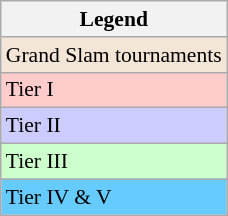<table class=wikitable style=font-size:90%>
<tr>
<th>Legend</th>
</tr>
<tr>
<td align=center colspan=2 style="background:#f3e6d7;">Grand Slam tournaments</td>
</tr>
<tr>
<td bgcolor=#ffcccc>Tier I</td>
</tr>
<tr>
<td bgcolor=#ccccff>Tier II</td>
</tr>
<tr>
<td bgcolor=#CCFFCC>Tier III</td>
</tr>
<tr>
<td bgcolor=#66CCFF>Tier IV & V</td>
</tr>
</table>
